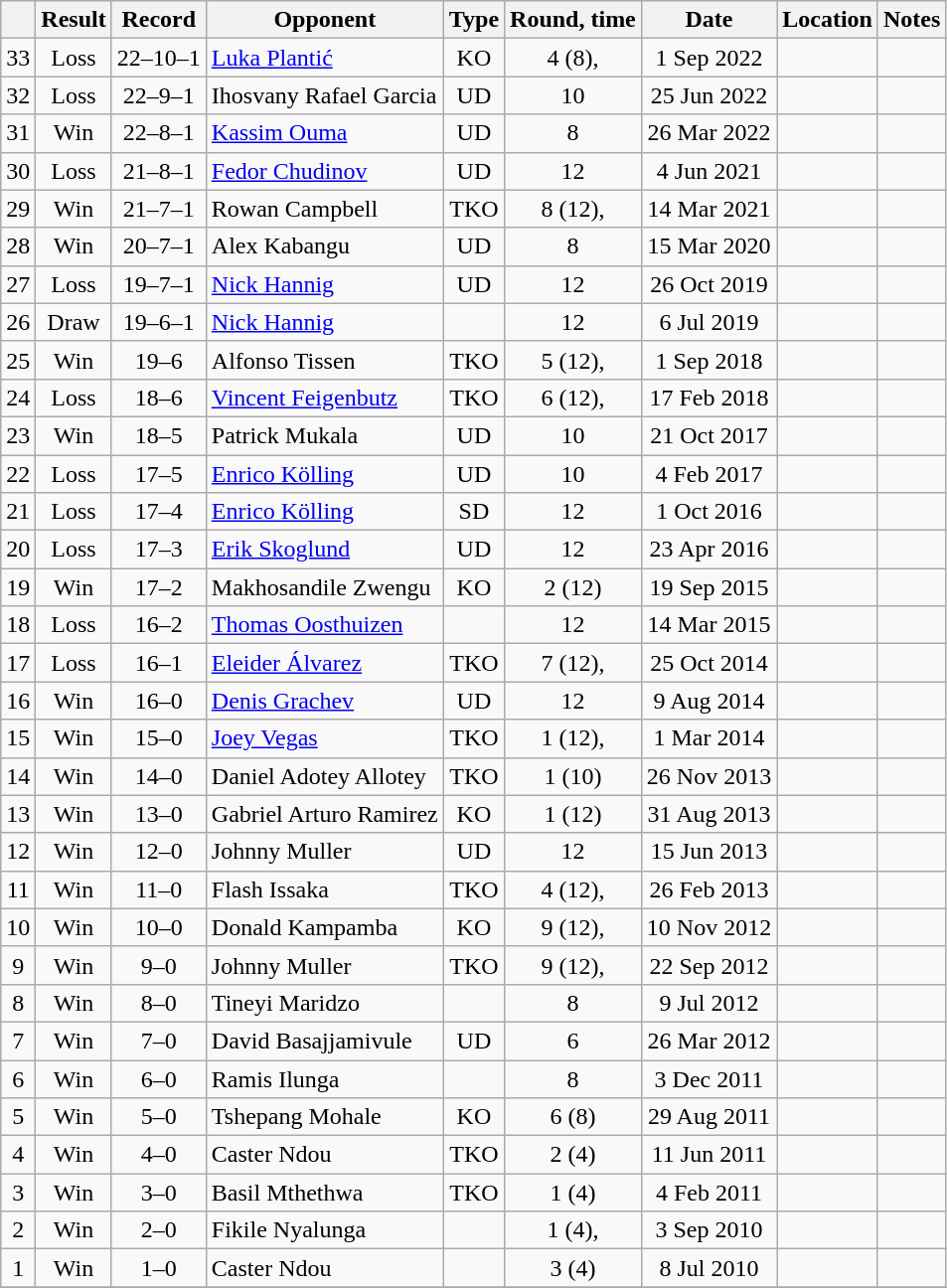<table class="wikitable" style="text-align:center">
<tr>
<th></th>
<th>Result</th>
<th>Record</th>
<th>Opponent</th>
<th>Type</th>
<th>Round, time</th>
<th>Date</th>
<th>Location</th>
<th>Notes</th>
</tr>
<tr>
<td>33</td>
<td>Loss</td>
<td>22–10–1</td>
<td style="text-align:left;"> <a href='#'>Luka Plantić</a></td>
<td>KO</td>
<td>4 (8), </td>
<td>1 Sep 2022</td>
<td style="text-align:left;"></td>
<td></td>
</tr>
<tr>
<td>32</td>
<td>Loss</td>
<td>22–9–1</td>
<td style="text-align:left;"> Ihosvany Rafael Garcia</td>
<td>UD</td>
<td>10</td>
<td>25 Jun 2022</td>
<td style="text-align:left;"></td>
<td></td>
</tr>
<tr>
<td>31</td>
<td>Win</td>
<td>22–8–1</td>
<td style="text-align:left;"> <a href='#'>Kassim Ouma</a></td>
<td>UD</td>
<td>8</td>
<td>26 Mar 2022</td>
<td style="text-align:left;"></td>
<td></td>
</tr>
<tr>
<td>30</td>
<td>Loss</td>
<td>21–8–1</td>
<td style="text-align:left;"> <a href='#'>Fedor Chudinov</a></td>
<td>UD</td>
<td>12</td>
<td>4 Jun 2021</td>
<td style="text-align:left;"></td>
<td style="text-align:left;"></td>
</tr>
<tr>
<td>29</td>
<td>Win</td>
<td>21–7–1</td>
<td style="text-align:left;"> Rowan Campbell</td>
<td>TKO</td>
<td>8 (12), </td>
<td>14 Mar 2021</td>
<td style="text-align:left;"></td>
<td style="text-align:left;"></td>
</tr>
<tr>
<td>28</td>
<td>Win</td>
<td>20–7–1</td>
<td style="text-align:left;"> Alex Kabangu</td>
<td>UD</td>
<td>8</td>
<td>15 Mar 2020</td>
<td style="text-align:left;"></td>
<td></td>
</tr>
<tr>
<td>27</td>
<td>Loss</td>
<td>19–7–1</td>
<td style="text-align:left;"> <a href='#'>Nick Hannig</a></td>
<td>UD</td>
<td>12</td>
<td>26 Oct 2019</td>
<td style="text-align:left;"></td>
<td style="text-align:left;"></td>
</tr>
<tr>
<td>26</td>
<td>Draw</td>
<td>19–6–1</td>
<td style="text-align:left;"> <a href='#'>Nick Hannig</a></td>
<td></td>
<td>12</td>
<td>6 Jul 2019</td>
<td style="text-align:left;"></td>
<td style="text-align:left;"></td>
</tr>
<tr>
<td>25</td>
<td>Win</td>
<td>19–6</td>
<td style="text-align:left;"> Alfonso Tissen</td>
<td>TKO</td>
<td>5 (12), </td>
<td>1 Sep 2018</td>
<td style="text-align:left;"></td>
<td style="text-align:left;"></td>
</tr>
<tr>
<td>24</td>
<td>Loss</td>
<td>18–6</td>
<td style="text-align:left;"> <a href='#'>Vincent Feigenbutz</a></td>
<td>TKO</td>
<td>6 (12), </td>
<td>17 Feb 2018</td>
<td style="text-align:left;"></td>
<td style="text-align:left;"></td>
</tr>
<tr>
<td>23</td>
<td>Win</td>
<td>18–5</td>
<td style="text-align:left;"> Patrick Mukala</td>
<td>UD</td>
<td>10</td>
<td>21 Oct 2017</td>
<td style="text-align:left;"></td>
<td></td>
</tr>
<tr>
<td>22</td>
<td>Loss</td>
<td>17–5</td>
<td style="text-align:left;"> <a href='#'>Enrico Kölling</a></td>
<td>UD</td>
<td>10</td>
<td>4 Feb 2017</td>
<td style="text-align:left;"></td>
<td></td>
</tr>
<tr>
<td>21</td>
<td>Loss</td>
<td>17–4</td>
<td style="text-align:left;"> <a href='#'>Enrico Kölling</a></td>
<td>SD</td>
<td>12</td>
<td>1 Oct 2016</td>
<td style="text-align:left;"></td>
<td style="text-align:left;"></td>
</tr>
<tr>
<td>20</td>
<td>Loss</td>
<td>17–3</td>
<td style="text-align:left;"> <a href='#'>Erik Skoglund</a></td>
<td>UD</td>
<td>12</td>
<td>23 Apr 2016</td>
<td style="text-align:left;"></td>
<td style="text-align:left;"></td>
</tr>
<tr>
<td>19</td>
<td>Win</td>
<td>17–2</td>
<td style="text-align:left;"> Makhosandile Zwengu</td>
<td>KO</td>
<td>2 (12)</td>
<td>19 Sep 2015</td>
<td style="text-align:left;"></td>
<td style="text-align:left;"></td>
</tr>
<tr>
<td>18</td>
<td>Loss</td>
<td>16–2</td>
<td style="text-align:left;"> <a href='#'>Thomas Oosthuizen</a></td>
<td></td>
<td>12</td>
<td>14 Mar 2015</td>
<td style="text-align:left;"></td>
<td style="text-align:left;"></td>
</tr>
<tr>
<td>17</td>
<td>Loss</td>
<td>16–1</td>
<td style="text-align:left;"> <a href='#'>Eleider Álvarez</a></td>
<td>TKO</td>
<td>7 (12), </td>
<td>25 Oct 2014</td>
<td style="text-align:left;"></td>
<td style="text-align:left;"></td>
</tr>
<tr>
<td>16</td>
<td>Win</td>
<td>16–0</td>
<td style="text-align:left;"> <a href='#'>Denis Grachev</a></td>
<td>UD</td>
<td>12</td>
<td>9 Aug 2014</td>
<td style="text-align:left;"></td>
<td style="text-align:left;"></td>
</tr>
<tr>
<td>15</td>
<td>Win</td>
<td>15–0</td>
<td style="text-align:left;"> <a href='#'>Joey Vegas</a></td>
<td>TKO</td>
<td>1 (12), </td>
<td>1 Mar 2014</td>
<td style="text-align:left;"></td>
<td style="text-align:left;"></td>
</tr>
<tr>
<td>14</td>
<td>Win</td>
<td>14–0</td>
<td style="text-align:left;"> Daniel Adotey Allotey</td>
<td>TKO</td>
<td>1 (10)</td>
<td>26 Nov 2013</td>
<td style="text-align:left;"></td>
<td></td>
</tr>
<tr>
<td>13</td>
<td>Win</td>
<td>13–0</td>
<td style="text-align:left;"> Gabriel Arturo Ramirez</td>
<td>KO</td>
<td>1 (12)</td>
<td>31 Aug 2013</td>
<td style="text-align:left;"></td>
<td style="text-align:left;"></td>
</tr>
<tr>
<td>12</td>
<td>Win</td>
<td>12–0</td>
<td style="text-align:left;"> Johnny Muller</td>
<td>UD</td>
<td>12</td>
<td>15 Jun 2013</td>
<td style="text-align:left;"></td>
<td style="text-align:left;"></td>
</tr>
<tr>
<td>11</td>
<td>Win</td>
<td>11–0</td>
<td style="text-align:left;"> Flash Issaka</td>
<td>TKO</td>
<td>4 (12), </td>
<td>26 Feb 2013</td>
<td style="text-align:left;"></td>
<td style="text-align:left;"></td>
</tr>
<tr>
<td>10</td>
<td>Win</td>
<td>10–0</td>
<td style="text-align:left;"> Donald Kampamba</td>
<td>KO</td>
<td>9 (12), </td>
<td>10 Nov 2012</td>
<td style="text-align:left;"></td>
<td style="text-align:left;"></td>
</tr>
<tr>
<td>9</td>
<td>Win</td>
<td>9–0</td>
<td style="text-align:left;"> Johnny Muller</td>
<td>TKO</td>
<td>9 (12), </td>
<td>22 Sep 2012</td>
<td style="text-align:left;"></td>
<td style="text-align:left;"></td>
</tr>
<tr>
<td>8</td>
<td>Win</td>
<td>8–0</td>
<td style="text-align:left;"> Tineyi Maridzo</td>
<td></td>
<td>8</td>
<td>9 Jul 2012</td>
<td style="text-align:left;"></td>
<td></td>
</tr>
<tr>
<td>7</td>
<td>Win</td>
<td>7–0</td>
<td style="text-align:left;"> David Basajjamivule</td>
<td>UD</td>
<td>6</td>
<td>26 Mar 2012</td>
<td style="text-align:left;"></td>
<td></td>
</tr>
<tr>
<td>6</td>
<td>Win</td>
<td>6–0</td>
<td style="text-align:left;"> Ramis Ilunga</td>
<td></td>
<td>8</td>
<td>3 Dec 2011</td>
<td style="text-align:left;"></td>
<td></td>
</tr>
<tr>
<td>5</td>
<td>Win</td>
<td>5–0</td>
<td style="text-align:left;"> Tshepang Mohale</td>
<td>KO</td>
<td>6 (8)</td>
<td>29 Aug 2011</td>
<td style="text-align:left;"></td>
<td></td>
</tr>
<tr>
<td>4</td>
<td>Win</td>
<td>4–0</td>
<td style="text-align:left;"> Caster Ndou</td>
<td>TKO</td>
<td>2 (4)</td>
<td>11 Jun 2011</td>
<td style="text-align:left;"></td>
<td></td>
</tr>
<tr>
<td>3</td>
<td>Win</td>
<td>3–0</td>
<td style="text-align:left;"> Basil Mthethwa</td>
<td>TKO</td>
<td>1 (4)</td>
<td>4 Feb 2011</td>
<td style="text-align:left;"></td>
<td></td>
</tr>
<tr>
<td>2</td>
<td>Win</td>
<td>2–0</td>
<td style="text-align:left;"> Fikile Nyalunga</td>
<td></td>
<td>1 (4), </td>
<td>3 Sep 2010</td>
<td style="text-align:left;"></td>
<td></td>
</tr>
<tr>
<td>1</td>
<td>Win</td>
<td>1–0</td>
<td style="text-align:left;"> Caster Ndou</td>
<td></td>
<td>3 (4)</td>
<td>8 Jul 2010</td>
<td style="text-align:left;"></td>
<td></td>
</tr>
<tr>
</tr>
</table>
